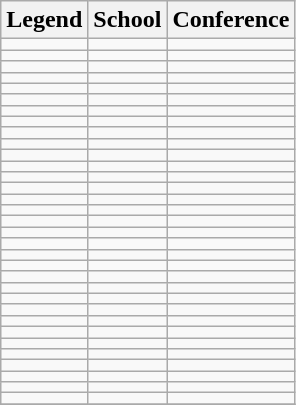<table class="wikitable sortable" width=0%>
<tr>
<th width=0%>Legend</th>
<th width=0%>School</th>
<th width=0%>Conference</th>
</tr>
<tr>
<td></td>
<td></td>
<td></td>
</tr>
<tr>
<td></td>
<td></td>
<td></td>
</tr>
<tr>
<td></td>
<td></td>
<td></td>
</tr>
<tr>
<td></td>
<td></td>
<td></td>
</tr>
<tr>
<td></td>
<td></td>
<td></td>
</tr>
<tr>
<td></td>
<td></td>
<td></td>
</tr>
<tr>
<td></td>
<td></td>
<td></td>
</tr>
<tr>
<td></td>
<td></td>
<td></td>
</tr>
<tr>
<td></td>
<td></td>
<td></td>
</tr>
<tr>
<td></td>
<td></td>
<td></td>
</tr>
<tr>
<td></td>
<td></td>
<td></td>
</tr>
<tr>
<td></td>
<td></td>
<td></td>
</tr>
<tr>
<td></td>
<td></td>
<td></td>
</tr>
<tr>
<td></td>
<td></td>
<td></td>
</tr>
<tr>
<td></td>
<td></td>
<td></td>
</tr>
<tr>
<td></td>
<td></td>
<td></td>
</tr>
<tr>
<td></td>
<td></td>
<td></td>
</tr>
<tr>
<td></td>
<td></td>
<td></td>
</tr>
<tr>
<td></td>
<td></td>
<td></td>
</tr>
<tr>
<td></td>
<td></td>
<td></td>
</tr>
<tr>
<td></td>
<td></td>
<td></td>
</tr>
<tr>
<td></td>
<td></td>
<td></td>
</tr>
<tr>
<td></td>
<td></td>
<td></td>
</tr>
<tr>
<td></td>
<td></td>
<td></td>
</tr>
<tr>
<td></td>
<td></td>
<td></td>
</tr>
<tr>
<td></td>
<td></td>
<td></td>
</tr>
<tr>
<td></td>
<td></td>
<td></td>
</tr>
<tr>
<td></td>
<td></td>
<td></td>
</tr>
<tr>
<td></td>
<td></td>
<td></td>
</tr>
<tr>
<td></td>
<td></td>
<td></td>
</tr>
<tr>
<td></td>
<td></td>
<td></td>
</tr>
<tr>
<td></td>
<td></td>
<td></td>
</tr>
<tr>
<td></td>
<td></td>
<td></td>
</tr>
<tr>
</tr>
</table>
